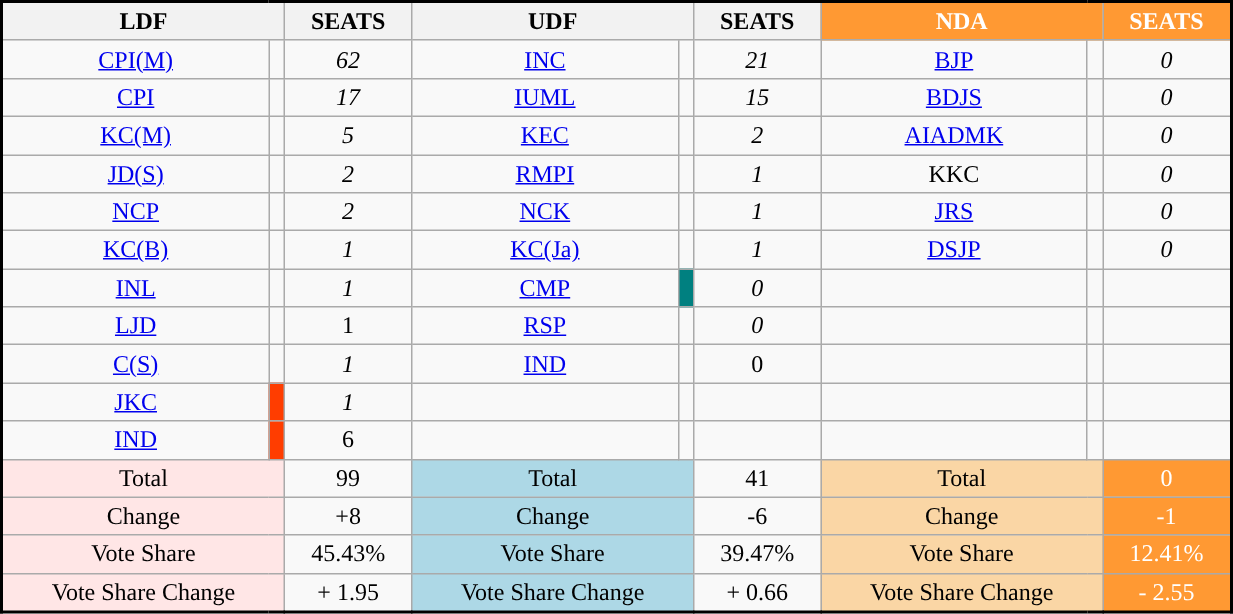<table class="wikitable collapsible" border="1" cellspacing="0" cellpadding="2" width="65%" style="text-align:center; border-collapse: collapse; border: 2px #000000 solid; font-size: x-big">
<tr>
<th colspan="2" style="background:">LDF</th>
<th style="background:">SEATS</th>
<th colspan="2" style="background:">UDF</th>
<th style="background:">SEATS</th>
<th colspan="2" style="background:#FF9933; color:white;">NDA</th>
<th style="background:#FF9933; color:white;">SEATS</th>
</tr>
<tr>
<td><a href='#'>CPI(M)</a></td>
<td width="3px" style="background-color: "></td>
<td><em>62</em></td>
<td><a href='#'>INC</a></td>
<td width="3px" style="background-color: "></td>
<td><em>21</em></td>
<td><a href='#'>BJP</a></td>
<td width="3px" style="background-color: "></td>
<td><em>0</em></td>
</tr>
<tr>
<td><a href='#'>CPI</a></td>
<td width="3px" style="background-color: "></td>
<td><em>17</em></td>
<td><a href='#'>IUML</a></td>
<td width="3px" style="background-color: "></td>
<td><em>15</em></td>
<td><a href='#'>BDJS</a></td>
<td width="3px" style="background-color: "></td>
<td><em>0</em></td>
</tr>
<tr>
<td><a href='#'>KC(M)</a></td>
<td width="3px" style="background-color: "></td>
<td><em>5</em></td>
<td><a href='#'>KEC</a></td>
<td width="3px" style="background-color: "></td>
<td><em>2</em></td>
<td><a href='#'>AIADMK</a></td>
<td width="3px" style="background-color: "></td>
<td><em>0</em></td>
</tr>
<tr>
<td><a href='#'>JD(S)</a></td>
<td width="3px" style="background-color: "></td>
<td><em>2</em></td>
<td><a href='#'>RMPI</a></td>
<td width="3px" style="background-color: "></td>
<td><em>1</em></td>
<td>KKC</td>
<td width="3px" style="background-color: "></td>
<td><em>0</em></td>
</tr>
<tr>
<td><a href='#'>NCP</a></td>
<td width="3px" style="background-color: "></td>
<td><em>2</em></td>
<td><a href='#'>NCK</a></td>
<td width="3px" style="background-color: "></td>
<td><em>1</em></td>
<td><a href='#'>JRS</a></td>
<td width="3px" style="background-color: "></td>
<td><em>0</em></td>
</tr>
<tr>
<td><a href='#'>KC(B)</a></td>
<td width="3px" style="background-color: "></td>
<td><em>1</em></td>
<td><a href='#'>KC(Ja)</a></td>
<td width="3px" style="background-color: "></td>
<td><em>1</em></td>
<td><a href='#'>DSJP</a></td>
<td width="3px" style="background-color: "></td>
<td><em>0</em></td>
</tr>
<tr>
<td><a href='#'>INL</a></td>
<td width="3px" style="background-color: "></td>
<td><em>1</em></td>
<td><a href='#'>CMP</a></td>
<td width="3px" style="background-color:#008080"></td>
<td><em>0</em></td>
<td></td>
<td></td>
<td></td>
</tr>
<tr>
<td><a href='#'>LJD</a></td>
<td width="3px" style="background-color: "></td>
<td>1</td>
<td><a href='#'>RSP</a></td>
<td width="3px" style="background-color: "></td>
<td><em>0</em></td>
<td></td>
<td></td>
<td></td>
</tr>
<tr>
<td><a href='#'>C(S)</a></td>
<td width="3px" style="background-color: "></td>
<td><em>1</em></td>
<td><a href='#'>IND</a></td>
<td></td>
<td>0</td>
<td></td>
<td></td>
<td></td>
</tr>
<tr>
<td><a href='#'>JKC</a></td>
<td width="3px" style="background-color:#FF3D00"></td>
<td><em>1</em></td>
<td></td>
<td></td>
<td></td>
<td></td>
<td></td>
<td></td>
</tr>
<tr>
<td><a href='#'>IND</a></td>
<td width="3px" style="background-color:#FF3D00"></td>
<td>6</td>
<td></td>
<td></td>
<td></td>
<td></td>
<td></td>
<td></td>
</tr>
<tr>
<td colspan="2" style="background:#ffe6e6;">Total</td>
<td style="background:">99</td>
<td colspan="2" style="background:#ADD8E6">Total</td>
<td style="background:">41</td>
<td colspan="2" style="background:#FAD6A5">Total</td>
<td style="background:#FF9933; color:white;">0</td>
</tr>
<tr>
<td colspan="2" style="background:#ffe6e6;">Change</td>
<td style="background:">+8</td>
<td colspan="2" style="background:#ADD8E6">Change</td>
<td style="background:">-6</td>
<td colspan="2" style="background:#FAD6A5">Change</td>
<td style="background:#FF9933; color:white;">-1</td>
</tr>
<tr>
<td colspan="2" style="background:#ffe6e6;">Vote Share</td>
<td style="background:">45.43%</td>
<td colspan="2" style="background:#ADD8E6">Vote Share</td>
<td style="background:">39.47%</td>
<td colspan="2" style="background:#FAD6A5">Vote Share</td>
<td style="background:#FF9933; color:white;">12.41%</td>
</tr>
<tr>
<td colspan="2" style="background:#ffe6e6;">Vote Share Change</td>
<td style="background:">+ 1.95</td>
<td colspan="2" style="background:#ADD8E6">Vote Share Change</td>
<td style="background:">+ 0.66</td>
<td colspan="2" style="background:#FAD6A5">Vote Share Change</td>
<td style="background:#FF9933; color:white;">- 2.55</td>
</tr>
</table>
